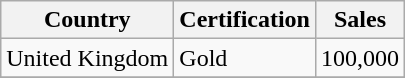<table class="wikitable">
<tr>
<th align="left">Country</th>
<th align="left">Certification</th>
<th align="left">Sales</th>
</tr>
<tr>
<td>United Kingdom</td>
<td>Gold</td>
<td>100,000</td>
</tr>
<tr>
</tr>
</table>
